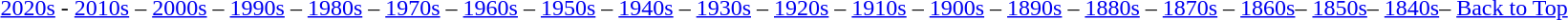<table class="toccolours" align="centre">
<tr>
<td><br><a href='#'>2020s</a>
-
<a href='#'>2010s</a> – <a href='#'>2000s</a> – <a href='#'>1990s</a> – <a href='#'>1980s</a> – <a href='#'>1970s</a> – <a href='#'>1960s</a> – <a href='#'>1950s</a> – <a href='#'>1940s</a> – <a href='#'>1930s</a> – <a href='#'>1920s</a> – <a href='#'>1910s</a> – <a href='#'>1900s</a> – <a href='#'>1890s</a> – <a href='#'>1880s</a> – <a href='#'>1870s</a> – <a href='#'>1860s</a>– <a href='#'>1850s</a>– <a href='#'>1840s</a>– <a href='#'>Back to Top</a></td>
</tr>
</table>
